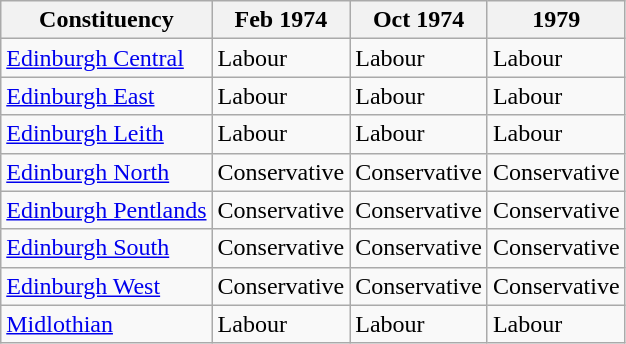<table class="wikitable">
<tr>
<th>Constituency</th>
<th>Feb 1974</th>
<th>Oct 1974</th>
<th>1979</th>
</tr>
<tr>
<td><a href='#'>Edinburgh Central</a></td>
<td bgcolor=>Labour</td>
<td bgcolor=>Labour</td>
<td bgcolor=>Labour</td>
</tr>
<tr>
<td><a href='#'>Edinburgh East</a></td>
<td bgcolor=>Labour</td>
<td bgcolor=>Labour</td>
<td bgcolor=>Labour</td>
</tr>
<tr>
<td><a href='#'>Edinburgh Leith</a></td>
<td bgcolor=>Labour</td>
<td bgcolor=>Labour</td>
<td bgcolor=>Labour</td>
</tr>
<tr>
<td><a href='#'>Edinburgh North</a></td>
<td bgcolor=>Conservative</td>
<td bgcolor=>Conservative</td>
<td bgcolor=>Conservative</td>
</tr>
<tr>
<td><a href='#'>Edinburgh Pentlands</a></td>
<td bgcolor=>Conservative</td>
<td bgcolor=>Conservative</td>
<td bgcolor=>Conservative</td>
</tr>
<tr>
<td><a href='#'>Edinburgh South</a></td>
<td bgcolor=>Conservative</td>
<td bgcolor=>Conservative</td>
<td bgcolor=>Conservative</td>
</tr>
<tr>
<td><a href='#'>Edinburgh West</a></td>
<td bgcolor=>Conservative</td>
<td bgcolor=>Conservative</td>
<td bgcolor=>Conservative</td>
</tr>
<tr>
<td><a href='#'>Midlothian</a></td>
<td bgcolor=>Labour</td>
<td bgcolor=>Labour</td>
<td bgcolor=>Labour</td>
</tr>
</table>
